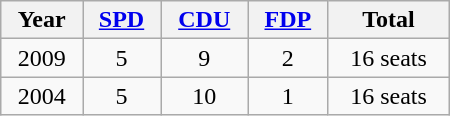<table class="wikitable" width="300">
<tr>
<th>Year</th>
<th><a href='#'>SPD</a></th>
<th><a href='#'>CDU</a></th>
<th><a href='#'>FDP</a></th>
<th>Total</th>
</tr>
<tr align="center">
<td>2009</td>
<td>5</td>
<td>9</td>
<td>2</td>
<td>16 seats</td>
</tr>
<tr align="center">
<td>2004</td>
<td>5</td>
<td>10</td>
<td>1</td>
<td>16 seats</td>
</tr>
</table>
